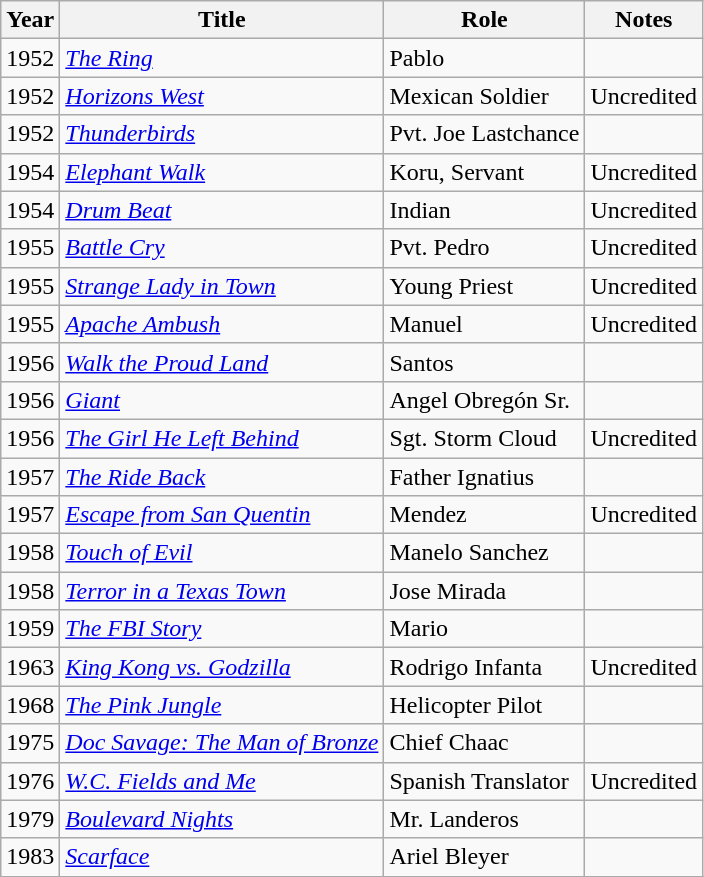<table class="wikitable">
<tr>
<th>Year</th>
<th>Title</th>
<th>Role</th>
<th>Notes</th>
</tr>
<tr>
<td>1952</td>
<td><em><a href='#'>The Ring</a></em></td>
<td>Pablo</td>
<td></td>
</tr>
<tr>
<td>1952</td>
<td><em><a href='#'>Horizons West</a></em></td>
<td>Mexican Soldier</td>
<td>Uncredited</td>
</tr>
<tr>
<td>1952</td>
<td><em><a href='#'>Thunderbirds</a></em></td>
<td>Pvt. Joe Lastchance</td>
<td></td>
</tr>
<tr>
<td>1954</td>
<td><em><a href='#'>Elephant Walk</a></em></td>
<td>Koru, Servant</td>
<td>Uncredited</td>
</tr>
<tr>
<td>1954</td>
<td><em><a href='#'>Drum Beat</a></em></td>
<td>Indian</td>
<td>Uncredited</td>
</tr>
<tr>
<td>1955</td>
<td><em><a href='#'>Battle Cry</a></em></td>
<td>Pvt. Pedro</td>
<td>Uncredited</td>
</tr>
<tr>
<td>1955</td>
<td><em><a href='#'>Strange Lady in Town</a></em></td>
<td>Young Priest</td>
<td>Uncredited</td>
</tr>
<tr>
<td>1955</td>
<td><em><a href='#'>Apache Ambush</a></em></td>
<td>Manuel</td>
<td>Uncredited</td>
</tr>
<tr>
<td>1956</td>
<td><em><a href='#'>Walk the Proud Land</a></em></td>
<td>Santos</td>
<td></td>
</tr>
<tr>
<td>1956</td>
<td><em><a href='#'>Giant</a></em></td>
<td>Angel Obregón Sr.</td>
<td></td>
</tr>
<tr>
<td>1956</td>
<td><em><a href='#'>The Girl He Left Behind</a></em></td>
<td>Sgt. Storm Cloud</td>
<td>Uncredited</td>
</tr>
<tr>
<td>1957</td>
<td><em><a href='#'>The Ride Back</a></em></td>
<td>Father Ignatius</td>
<td></td>
</tr>
<tr>
<td>1957</td>
<td><em><a href='#'>Escape from San Quentin</a></em></td>
<td>Mendez</td>
<td>Uncredited</td>
</tr>
<tr>
<td>1958</td>
<td><em><a href='#'>Touch of Evil</a></em></td>
<td>Manelo Sanchez</td>
<td></td>
</tr>
<tr>
<td>1958</td>
<td><em><a href='#'>Terror in a Texas Town</a></em></td>
<td>Jose Mirada</td>
<td></td>
</tr>
<tr>
<td>1959</td>
<td><em><a href='#'>The FBI Story</a></em></td>
<td>Mario</td>
<td></td>
</tr>
<tr>
<td>1963</td>
<td><em><a href='#'>King Kong vs. Godzilla</a></em></td>
<td>Rodrigo Infanta</td>
<td>Uncredited</td>
</tr>
<tr>
<td>1968</td>
<td><em><a href='#'>The Pink Jungle</a></em></td>
<td>Helicopter Pilot</td>
<td></td>
</tr>
<tr>
<td>1975</td>
<td><em><a href='#'>Doc Savage: The Man of Bronze</a></em></td>
<td>Chief Chaac</td>
<td></td>
</tr>
<tr>
<td>1976</td>
<td><em><a href='#'>W.C. Fields and Me</a></em></td>
<td>Spanish Translator</td>
<td>Uncredited</td>
</tr>
<tr>
<td>1979</td>
<td><em><a href='#'>Boulevard Nights</a></em></td>
<td>Mr. Landeros</td>
<td></td>
</tr>
<tr>
<td>1983</td>
<td><em><a href='#'>Scarface</a></em></td>
<td>Ariel Bleyer</td>
<td></td>
</tr>
<tr>
</tr>
</table>
